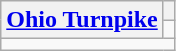<table class="wikitable">
<tr>
<th rowspan="2"> <a href='#'>Ohio Turnpike</a></th>
<th></th>
</tr>
<tr>
<td></td>
</tr>
<tr>
<td colspan="2"></td>
</tr>
</table>
